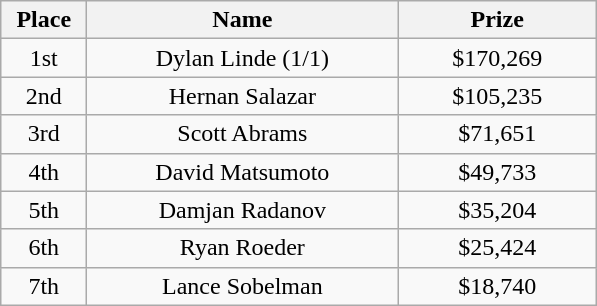<table class="wikitable">
<tr>
<th width="50">Place</th>
<th width="200">Name</th>
<th width="125">Prize</th>
</tr>
<tr>
<td align = "center">1st</td>
<td align = "center"> Dylan Linde (1/1)</td>
<td align="center">$170,269</td>
</tr>
<tr>
<td align = "center">2nd</td>
<td align = "center"> Hernan Salazar</td>
<td align="center">$105,235</td>
</tr>
<tr>
<td align = "center">3rd</td>
<td align = "center"> Scott Abrams</td>
<td align="center">$71,651</td>
</tr>
<tr>
<td align = "center">4th</td>
<td align = "center"> David Matsumoto</td>
<td align="center">$49,733</td>
</tr>
<tr>
<td align = "center">5th</td>
<td align = "center"> Damjan Radanov</td>
<td align="center">$35,204</td>
</tr>
<tr>
<td align = "center">6th</td>
<td align = "center"> Ryan Roeder</td>
<td align="center">$25,424</td>
</tr>
<tr>
<td align = "center">7th</td>
<td align = "center"> Lance Sobelman</td>
<td align="center">$18,740</td>
</tr>
</table>
